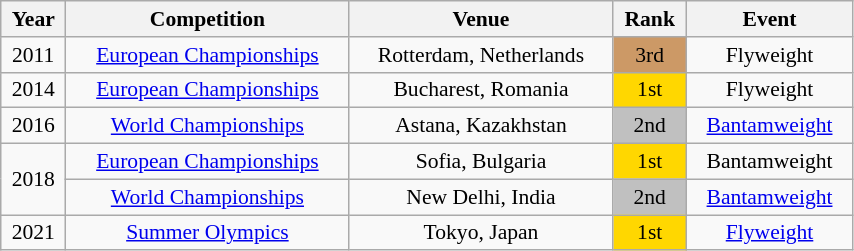<table class="wikitable sortable" width=45% style="font-size:90%; text-align:center;">
<tr>
<th>Year</th>
<th>Competition</th>
<th>Venue</th>
<th>Rank</th>
<th>Event</th>
</tr>
<tr>
<td rowspan=1>2011</td>
<td><a href='#'>European Championships</a></td>
<td>Rotterdam, Netherlands</td>
<td bgcolor="cc9966">3rd</td>
<td>Flyweight</td>
</tr>
<tr>
<td>2014</td>
<td><a href='#'>European Championships</a></td>
<td>Bucharest, Romania</td>
<td bgcolor="gold">1st</td>
<td>Flyweight</td>
</tr>
<tr>
<td rowspan=1>2016</td>
<td><a href='#'>World Championships</a></td>
<td>Astana, Kazakhstan</td>
<td bgcolor="silver">2nd</td>
<td><a href='#'>Bantamweight</a></td>
</tr>
<tr>
<td rowspan=2>2018</td>
<td><a href='#'>European Championships</a></td>
<td>Sofia, Bulgaria</td>
<td bgcolor="gold">1st</td>
<td>Bantamweight</td>
</tr>
<tr>
<td><a href='#'>World Championships</a></td>
<td>New Delhi, India</td>
<td bgcolor="silver">2nd</td>
<td><a href='#'>Bantamweight</a></td>
</tr>
<tr>
<td>2021</td>
<td><a href='#'>Summer Olympics</a></td>
<td>Tokyo, Japan</td>
<td bgcolor="gold">1st</td>
<td><a href='#'>Flyweight</a></td>
</tr>
</table>
